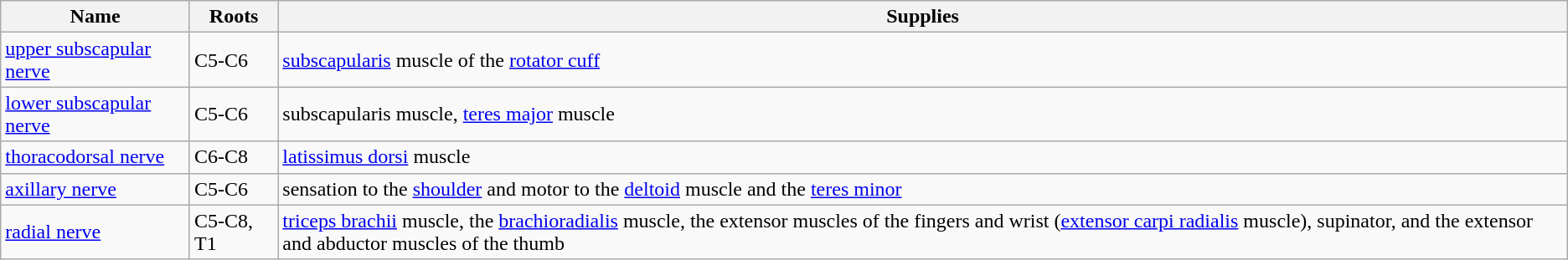<table class="wikitable">
<tr>
<th>Name</th>
<th>Roots</th>
<th>Supplies</th>
</tr>
<tr>
<td><a href='#'>upper subscapular nerve</a></td>
<td>C5-C6</td>
<td><a href='#'>subscapularis</a> muscle of the <a href='#'>rotator cuff</a></td>
</tr>
<tr>
<td><a href='#'>lower subscapular nerve</a></td>
<td>C5-C6</td>
<td>subscapularis muscle, <a href='#'>teres major</a> muscle</td>
</tr>
<tr>
<td><a href='#'>thoracodorsal nerve</a></td>
<td>C6-C8</td>
<td><a href='#'>latissimus dorsi</a> muscle</td>
</tr>
<tr>
<td><a href='#'>axillary nerve</a></td>
<td>C5-C6</td>
<td>sensation to the <a href='#'>shoulder</a> and motor to the <a href='#'>deltoid</a> muscle and the <a href='#'>teres minor</a></td>
</tr>
<tr>
<td><a href='#'>radial nerve</a></td>
<td>C5-C8, T1</td>
<td><a href='#'>triceps brachii</a> muscle, the <a href='#'>brachioradialis</a> muscle, the extensor muscles of the fingers and wrist (<a href='#'>extensor carpi radialis</a> muscle), supinator, and the extensor and abductor muscles of the thumb</td>
</tr>
</table>
